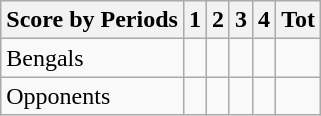<table class="wikitable">
<tr>
<th>Score by Periods</th>
<th>1</th>
<th>2</th>
<th>3</th>
<th>4</th>
<th>Tot</th>
</tr>
<tr>
<td>Bengals</td>
<td></td>
<td></td>
<td></td>
<td></td>
<td></td>
</tr>
<tr>
<td>Opponents</td>
<td></td>
<td></td>
<td></td>
<td></td>
<td></td>
</tr>
</table>
